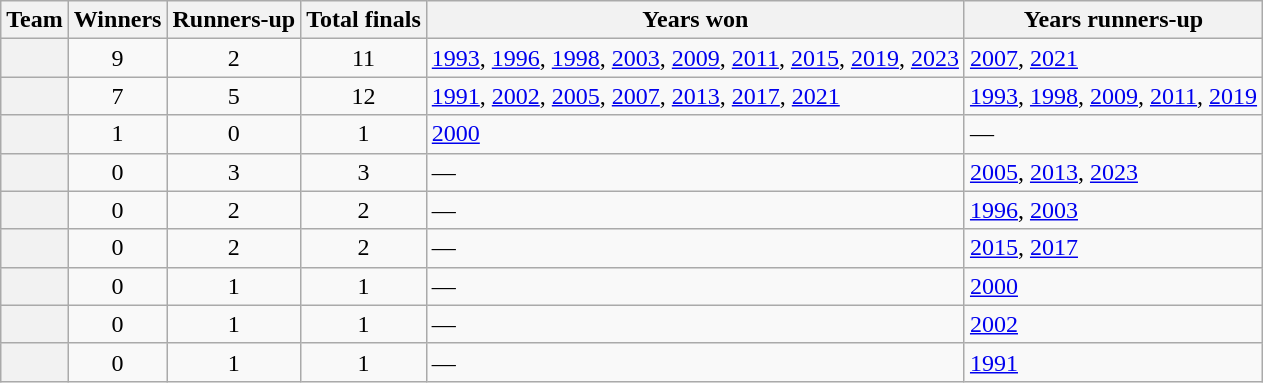<table class="wikitable plainrowheaders sortable" style="text-align:center">
<tr>
<th scope="col">Team</th>
<th scope="col">Winners</th>
<th scope="col">Runners-up</th>
<th scope="col">Total finals</th>
<th scope="col" class="unsortable">Years won</th>
<th scope="col" class="unsortable">Years runners-up</th>
</tr>
<tr>
<th scope="row" align=left></th>
<td>9</td>
<td>2</td>
<td>11</td>
<td align=left><a href='#'>1993</a>, <a href='#'>1996</a>, <a href='#'>1998</a>, <a href='#'>2003</a>, <a href='#'>2009</a>, <a href='#'>2011</a>, <a href='#'>2015</a>, <a href='#'>2019</a>, <a href='#'>2023</a></td>
<td align=left><a href='#'>2007</a>, <a href='#'>2021</a></td>
</tr>
<tr>
<th scope="row" align=left></th>
<td>7</td>
<td>5</td>
<td>12</td>
<td align=left><a href='#'>1991</a>, <a href='#'>2002</a>, <a href='#'>2005</a>, <a href='#'>2007</a>, <a href='#'>2013</a>, <a href='#'>2017</a>, <a href='#'>2021</a></td>
<td align=left><a href='#'>1993</a>, <a href='#'>1998</a>, <a href='#'>2009</a>, <a href='#'>2011</a>, <a href='#'>2019</a></td>
</tr>
<tr>
<th scope="row" align=left></th>
<td>1</td>
<td>0</td>
<td>1</td>
<td align=left><a href='#'>2000</a></td>
<td align=left>—</td>
</tr>
<tr>
<th scope="row" align=left></th>
<td>0</td>
<td>3</td>
<td>3</td>
<td align=left>—</td>
<td align=left><a href='#'>2005</a>, <a href='#'>2013</a>, <a href='#'>2023</a></td>
</tr>
<tr>
<th scope="row" align=left></th>
<td>0</td>
<td>2</td>
<td>2</td>
<td align=left>—</td>
<td align=left><a href='#'>1996</a>, <a href='#'>2003</a></td>
</tr>
<tr>
<th scope="row" align=left></th>
<td>0</td>
<td>2</td>
<td>2</td>
<td align=left>—</td>
<td align=left><a href='#'>2015</a>, <a href='#'>2017</a></td>
</tr>
<tr>
<th scope="row" align=left></th>
<td>0</td>
<td>1</td>
<td>1</td>
<td align=left>—</td>
<td align=left><a href='#'>2000</a></td>
</tr>
<tr>
<th scope="row" align=left></th>
<td>0</td>
<td>1</td>
<td>1</td>
<td align=left>—</td>
<td align=left><a href='#'>2002</a></td>
</tr>
<tr>
<th scope="row" align=left></th>
<td>0</td>
<td>1</td>
<td>1</td>
<td align=left>—</td>
<td align=left><a href='#'>1991</a></td>
</tr>
</table>
